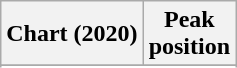<table class="wikitable sortable plainrowheaders" style="text-align:center;">
<tr>
<th scope="col">Chart (2020)</th>
<th scope="col">Peak<br>position</th>
</tr>
<tr>
</tr>
<tr>
</tr>
<tr>
</tr>
<tr>
</tr>
<tr>
</tr>
<tr>
</tr>
</table>
